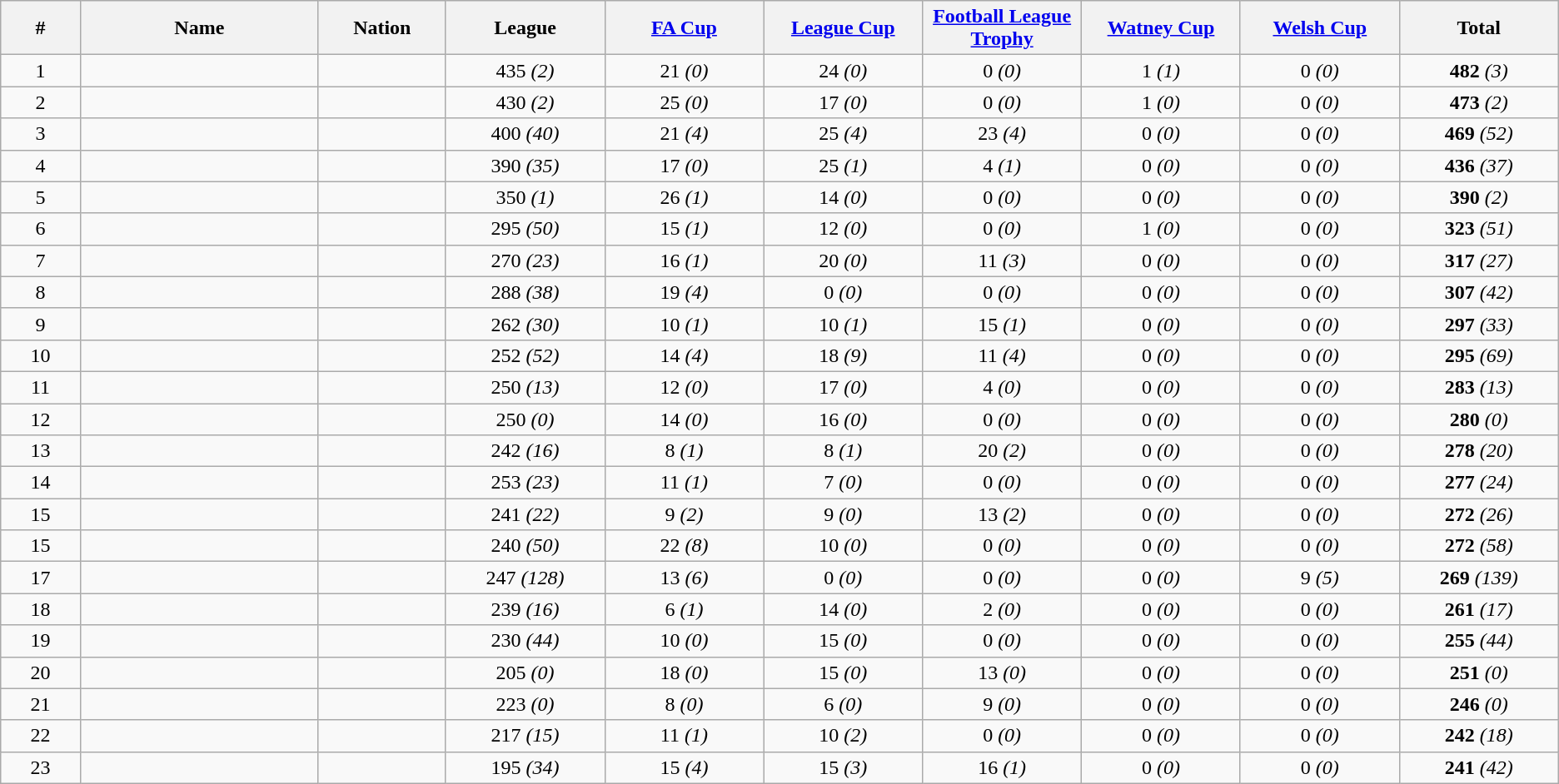<table class="wikitable sortable" style="text-align: center;">
<tr>
<th width=5%>#</th>
<th width=15%>Name</th>
<th width=8%>Nation</th>
<th width=10%>League</th>
<th width=10%><a href='#'>FA Cup</a></th>
<th width=10%><a href='#'>League Cup</a></th>
<th width=10%><a href='#'>Football League Trophy</a></th>
<th width=10%><a href='#'>Watney Cup</a></th>
<th width=10%><a href='#'>Welsh Cup</a></th>
<th width=10%>Total</th>
</tr>
<tr>
<td>1</td>
<td style="text-align:left;"></td>
<td></td>
<td>435 <em>(2)</em></td>
<td>21 <em>(0)</em></td>
<td>24 <em>(0)</em></td>
<td>0 <em>(0)</em></td>
<td>1 <em>(1)</em></td>
<td>0 <em>(0)</em></td>
<td><strong>482</strong> <em>(3)</em></td>
</tr>
<tr>
<td>2</td>
<td style="text-align:left;"></td>
<td></td>
<td>430 <em>(2)</em></td>
<td>25 <em>(0)</em></td>
<td>17 <em>(0)</em></td>
<td>0 <em>(0)</em></td>
<td>1 <em>(0)</em></td>
<td>0 <em>(0)</em></td>
<td><strong>473</strong> <em>(2)</em></td>
</tr>
<tr>
<td>3</td>
<td style="text-align:left;"></td>
<td></td>
<td>400 <em>(40)</em></td>
<td>21 <em>(4)</em></td>
<td>25 <em>(4)</em></td>
<td>23 <em>(4)</em></td>
<td>0 <em>(0)</em></td>
<td>0 <em>(0)</em></td>
<td><strong>469</strong> <em>(52)</em></td>
</tr>
<tr>
<td>4</td>
<td style="text-align:left;"></td>
<td></td>
<td>390 <em>(35)</em></td>
<td>17 <em>(0)</em></td>
<td>25 <em>(1)</em></td>
<td>4 <em>(1)</em></td>
<td>0 <em>(0)</em></td>
<td>0 <em>(0)</em></td>
<td><strong>436</strong> <em>(37)</em></td>
</tr>
<tr>
<td>5</td>
<td style="text-align:left;"></td>
<td></td>
<td>350 <em>(1)</em></td>
<td>26 <em>(1)</em></td>
<td>14 <em>(0)</em></td>
<td>0 <em>(0)</em></td>
<td>0 <em>(0)</em></td>
<td>0 <em>(0)</em></td>
<td><strong>390</strong> <em>(2)</em></td>
</tr>
<tr>
<td>6</td>
<td style="text-align:left;"></td>
<td></td>
<td>295 <em>(50)</em></td>
<td>15 <em>(1)</em></td>
<td>12 <em>(0)</em></td>
<td>0 <em>(0)</em></td>
<td>1 <em>(0)</em></td>
<td>0 <em>(0)</em></td>
<td><strong>323</strong> <em>(51)</em></td>
</tr>
<tr>
<td>7</td>
<td style="text-align:left;"></td>
<td></td>
<td>270 <em>(23)</em></td>
<td>16 <em>(1)</em></td>
<td>20 <em>(0)</em></td>
<td>11 <em>(3)</em></td>
<td>0 <em>(0)</em></td>
<td>0 <em>(0)</em></td>
<td><strong>317</strong> <em>(27)</em></td>
</tr>
<tr>
<td>8</td>
<td style="text-align:left;"></td>
<td></td>
<td>288 <em>(38)</em></td>
<td>19 <em>(4)</em></td>
<td>0 <em>(0)</em></td>
<td>0 <em>(0)</em></td>
<td>0 <em>(0)</em></td>
<td>0 <em>(0)</em></td>
<td><strong>307</strong> <em>(42)</em></td>
</tr>
<tr>
<td>9</td>
<td style="text-align:left;"></td>
<td></td>
<td>262 <em>(30)</em></td>
<td>10 <em>(1)</em></td>
<td>10 <em>(1)</em></td>
<td>15 <em>(1)</em></td>
<td>0 <em>(0)</em></td>
<td>0 <em>(0)</em></td>
<td><strong>297</strong> <em>(33)</em></td>
</tr>
<tr>
<td>10</td>
<td style="text-align:left;"></td>
<td></td>
<td>252 <em>(52)</em></td>
<td>14 <em>(4)</em></td>
<td>18 <em>(9)</em></td>
<td>11 <em>(4)</em></td>
<td>0 <em>(0)</em></td>
<td>0 <em>(0)</em></td>
<td><strong>295</strong> <em>(69)</em></td>
</tr>
<tr>
<td>11</td>
<td style="text-align:left;"></td>
<td></td>
<td>250 <em>(13)</em></td>
<td>12 <em>(0)</em></td>
<td>17 <em>(0)</em></td>
<td>4 <em>(0)</em></td>
<td>0 <em>(0)</em></td>
<td>0 <em>(0)</em></td>
<td><strong>283</strong> <em>(13)</em></td>
</tr>
<tr>
<td>12</td>
<td style="text-align:left;"></td>
<td></td>
<td>250 <em>(0)</em></td>
<td>14 <em>(0)</em></td>
<td>16 <em>(0)</em></td>
<td>0 <em>(0)</em></td>
<td>0 <em>(0)</em></td>
<td>0 <em>(0)</em></td>
<td><strong>280</strong> <em>(0)</em></td>
</tr>
<tr>
<td>13</td>
<td style="text-align:left;"></td>
<td></td>
<td>242 <em>(16)</em></td>
<td>8 <em>(1)</em></td>
<td>8 <em>(1)</em></td>
<td>20 <em>(2)</em></td>
<td>0 <em>(0)</em></td>
<td>0 <em>(0)</em></td>
<td><strong>278</strong> <em>(20)</em></td>
</tr>
<tr>
<td>14</td>
<td style="text-align:left;"></td>
<td></td>
<td>253 <em>(23)</em></td>
<td>11 <em>(1)</em></td>
<td>7 <em>(0)</em></td>
<td>0 <em>(0)</em></td>
<td>0 <em>(0)</em></td>
<td>0 <em>(0)</em></td>
<td><strong>277</strong> <em>(24)</em></td>
</tr>
<tr>
<td>15</td>
<td style="text-align:left;"></td>
<td></td>
<td>241 <em>(22)</em></td>
<td>9 <em>(2)</em></td>
<td>9 <em>(0)</em></td>
<td>13 <em>(2)</em></td>
<td>0 <em>(0)</em></td>
<td>0 <em>(0)</em></td>
<td><strong>272</strong> <em>(26)</em></td>
</tr>
<tr>
<td>15</td>
<td style="text-align:left;"></td>
<td></td>
<td>240 <em>(50)</em></td>
<td>22 <em>(8)</em></td>
<td>10 <em>(0)</em></td>
<td>0 <em>(0)</em></td>
<td>0 <em>(0)</em></td>
<td>0 <em>(0)</em></td>
<td><strong>272</strong> <em>(58)</em></td>
</tr>
<tr>
<td>17</td>
<td style="text-align:left;"></td>
<td></td>
<td>247 <em>(128)</em></td>
<td>13 <em>(6)</em></td>
<td>0 <em>(0)</em></td>
<td>0 <em>(0)</em></td>
<td>0 <em>(0)</em></td>
<td>9 <em>(5)</em></td>
<td><strong>269</strong> <em>(139)</em></td>
</tr>
<tr>
<td>18</td>
<td style="text-align:left;"></td>
<td></td>
<td>239 <em>(16)</em></td>
<td>6 <em>(1)</em></td>
<td>14 <em>(0)</em></td>
<td>2 <em>(0)</em></td>
<td>0 <em>(0)</em></td>
<td>0 <em>(0)</em></td>
<td><strong>261</strong> <em>(17)</em></td>
</tr>
<tr>
<td>19</td>
<td style="text-align:left;"></td>
<td></td>
<td>230 <em>(44)</em></td>
<td>10 <em>(0)</em></td>
<td>15 <em>(0)</em></td>
<td>0 <em>(0)</em></td>
<td>0 <em>(0)</em></td>
<td>0 <em>(0)</em></td>
<td><strong>255</strong> <em>(44)</em></td>
</tr>
<tr>
<td>20</td>
<td style="text-align:left;"></td>
<td></td>
<td>205 <em>(0)</em></td>
<td>18 <em>(0)</em></td>
<td>15 <em>(0)</em></td>
<td>13 <em>(0)</em></td>
<td>0 <em>(0)</em></td>
<td>0 <em>(0)</em></td>
<td><strong>251</strong> <em>(0)</em></td>
</tr>
<tr>
<td>21</td>
<td style="text-align:left;"></td>
<td></td>
<td>223 <em>(0)</em></td>
<td>8 <em>(0)</em></td>
<td>6 <em>(0)</em></td>
<td>9 <em>(0)</em></td>
<td>0 <em>(0)</em></td>
<td>0 <em>(0)</em></td>
<td><strong>246</strong> <em>(0)</em></td>
</tr>
<tr>
<td>22</td>
<td style="text-align:left;"></td>
<td></td>
<td>217 <em>(15)</em></td>
<td>11 <em>(1)</em></td>
<td>10 <em>(2)</em></td>
<td>0 <em>(0)</em></td>
<td>0 <em>(0)</em></td>
<td>0 <em>(0)</em></td>
<td><strong>242</strong> <em>(18)</em></td>
</tr>
<tr>
<td>23</td>
<td style="text-align:left;"></td>
<td></td>
<td>195 <em>(34)</em></td>
<td>15 <em>(4)</em></td>
<td>15 <em>(3)</em></td>
<td>16 <em>(1)</em></td>
<td>0 <em>(0)</em></td>
<td>0 <em>(0)</em></td>
<td><strong>241</strong> <em>(42)</em></td>
</tr>
</table>
